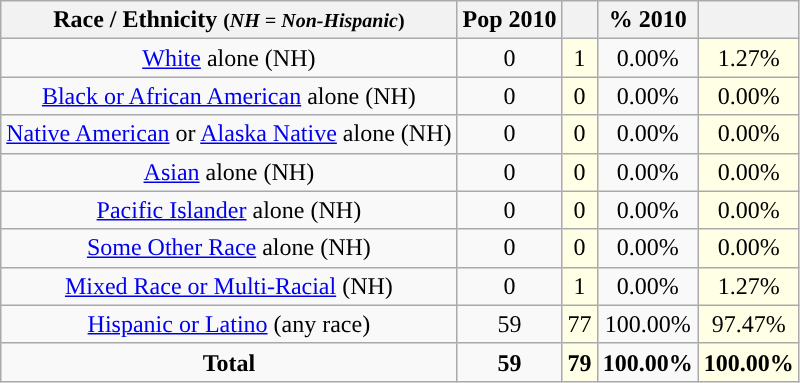<table class="wikitable" style="text-align:center;">
<tr>
<th>Race / Ethnicity <small>(<em>NH = Non-Hispanic</em>)</small></th>
<th>Pop 2010</th>
<th></th>
<th>% 2010</th>
<th></th>
</tr>
<tr>
<td><a href='#'>White</a> alone (NH)</td>
<td>0</td>
<td style='background: #ffffe6;'>1</td>
<td>0.00%</td>
<td style='background: #ffffe6;'>1.27%</td>
</tr>
<tr>
<td><a href='#'>Black or African American</a> alone (NH)</td>
<td>0</td>
<td style='background: #ffffe6;'>0</td>
<td>0.00%</td>
<td style='background: #ffffe6;'>0.00%</td>
</tr>
<tr>
<td><a href='#'>Native American</a> or <a href='#'>Alaska Native</a> alone (NH)</td>
<td>0</td>
<td style='background: #ffffe6;'>0</td>
<td>0.00%</td>
<td style='background: #ffffe6;'>0.00%</td>
</tr>
<tr>
<td><a href='#'>Asian</a> alone (NH)</td>
<td>0</td>
<td style='background: #ffffe6;'>0</td>
<td>0.00%</td>
<td style='background: #ffffe6;'>0.00%</td>
</tr>
<tr>
<td><a href='#'>Pacific Islander</a> alone (NH)</td>
<td>0</td>
<td style='background: #ffffe6;'>0</td>
<td>0.00%</td>
<td style='background: #ffffe6;'>0.00%</td>
</tr>
<tr>
<td><a href='#'>Some Other Race</a> alone (NH)</td>
<td>0</td>
<td style='background: #ffffe6;'>0</td>
<td>0.00%</td>
<td style='background: #ffffe6;'>0.00%</td>
</tr>
<tr>
<td><a href='#'>Mixed Race or Multi-Racial</a> (NH)</td>
<td>0</td>
<td style='background: #ffffe6;'>1</td>
<td>0.00%</td>
<td style='background: #ffffe6;'>1.27%</td>
</tr>
<tr>
<td><a href='#'>Hispanic or Latino</a> (any race)</td>
<td>59</td>
<td style='background: #ffffe6;'>77</td>
<td>100.00%</td>
<td style='background: #ffffe6;'>97.47%</td>
</tr>
<tr>
<td><strong>Total</strong></td>
<td><strong>59</strong></td>
<td style='background: #ffffe6;'><strong>79</strong></td>
<td><strong>100.00%</strong></td>
<td style='background: #ffffe6;'><strong>100.00%</strong></td>
</tr>
</table>
